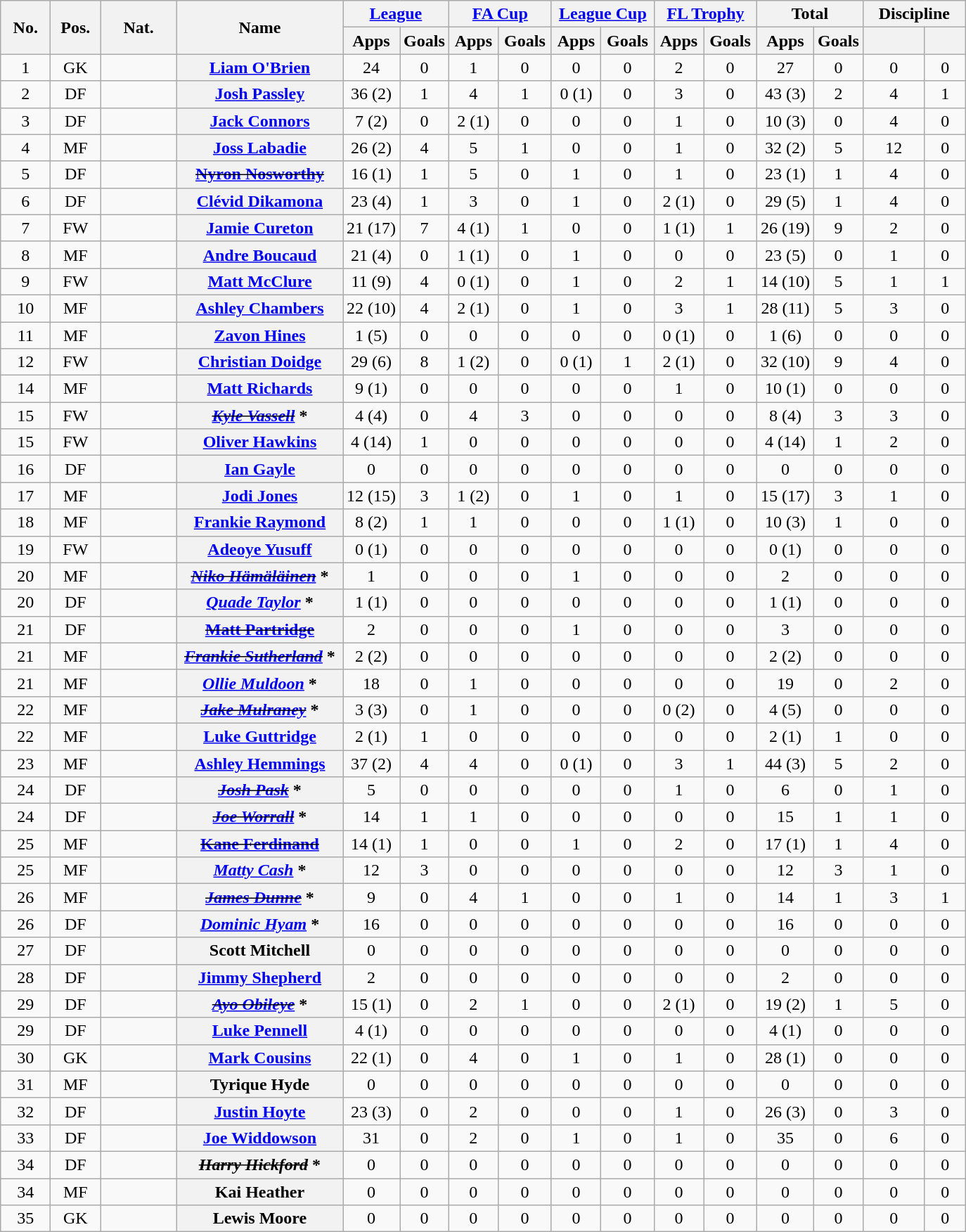<table class="wikitable plainrowheaders" style="text-align:center">
<tr>
<th rowspan="2" width="40">No.</th>
<th rowspan="2" width="40">Pos.</th>
<th rowspan="2" width="65">Nat.</th>
<th rowspan="2" width="150" scope="col">Name</th>
<th colspan="2" width="90"><a href='#'>League</a></th>
<th colspan="2" width="90"><a href='#'>FA Cup</a></th>
<th colspan="2" width="90"><a href='#'>League Cup</a></th>
<th colspan="2" width="90"><a href='#'>FL Trophy</a></th>
<th colspan="2" width="90">Total</th>
<th colspan="2" width="90">Discipline</th>
</tr>
<tr>
<th scope="col">Apps</th>
<th scope="col">Goals</th>
<th scope="col">Apps</th>
<th scope="col">Goals</th>
<th scope="col">Apps</th>
<th scope="col">Goals</th>
<th scope="col">Apps</th>
<th scope="col">Goals</th>
<th scope="col">Apps</th>
<th scope="col">Goals</th>
<th scope="col"></th>
<th scope="col"></th>
</tr>
<tr>
<td>1</td>
<td>GK</td>
<td align="left"></td>
<th scope="row"><a href='#'>Liam O'Brien</a></th>
<td>24</td>
<td>0</td>
<td>1</td>
<td>0</td>
<td>0</td>
<td>0</td>
<td>2</td>
<td>0</td>
<td>27</td>
<td>0</td>
<td>0</td>
<td>0</td>
</tr>
<tr>
<td>2</td>
<td>DF</td>
<td align="left"></td>
<th scope="row"><a href='#'>Josh Passley</a></th>
<td>36 (2)</td>
<td>1</td>
<td>4</td>
<td>1</td>
<td>0 (1)</td>
<td>0</td>
<td>3</td>
<td>0</td>
<td>43 (3)</td>
<td>2</td>
<td>4</td>
<td>1</td>
</tr>
<tr>
<td>3</td>
<td>DF</td>
<td align="left"></td>
<th scope="row"><a href='#'>Jack Connors</a></th>
<td>7 (2)</td>
<td>0</td>
<td>2 (1)</td>
<td>0</td>
<td>0</td>
<td>0</td>
<td>1</td>
<td>0</td>
<td>10 (3)</td>
<td>0</td>
<td>4</td>
<td>0</td>
</tr>
<tr>
<td>4</td>
<td>MF</td>
<td align="left"></td>
<th scope="row"><a href='#'>Joss Labadie</a></th>
<td>26 (2)</td>
<td>4</td>
<td>5</td>
<td>1</td>
<td>0</td>
<td>0</td>
<td>1</td>
<td>0</td>
<td>32 (2)</td>
<td>5</td>
<td>12</td>
<td>0</td>
</tr>
<tr>
<td>5</td>
<td>DF</td>
<td align="left"></td>
<th scope="row"><s><a href='#'>Nyron Nosworthy</a></s> </th>
<td>16 (1)</td>
<td>1</td>
<td>5</td>
<td>0</td>
<td>1</td>
<td>0</td>
<td>1</td>
<td>0</td>
<td>23 (1)</td>
<td>1</td>
<td>4</td>
<td>0</td>
</tr>
<tr>
<td>6</td>
<td>DF</td>
<td align="left"></td>
<th scope="row"><a href='#'>Clévid Dikamona</a></th>
<td>23 (4)</td>
<td>1</td>
<td>3</td>
<td>0</td>
<td>1</td>
<td>0</td>
<td>2 (1)</td>
<td>0</td>
<td>29 (5)</td>
<td>1</td>
<td>4</td>
<td>0</td>
</tr>
<tr>
<td>7</td>
<td>FW</td>
<td align="left"></td>
<th scope="row"><a href='#'>Jamie Cureton</a></th>
<td>21 (17)</td>
<td>7</td>
<td>4 (1)</td>
<td>1</td>
<td>0</td>
<td>0</td>
<td>1 (1)</td>
<td>1</td>
<td>26 (19)</td>
<td>9</td>
<td>2</td>
<td>0</td>
</tr>
<tr>
<td>8</td>
<td>MF</td>
<td align="left"></td>
<th scope="row"><a href='#'>Andre Boucaud</a></th>
<td>21 (4)</td>
<td>0</td>
<td>1 (1)</td>
<td>0</td>
<td>1</td>
<td>0</td>
<td>0</td>
<td>0</td>
<td>23 (5)</td>
<td>0</td>
<td>1</td>
<td>0</td>
</tr>
<tr>
<td>9</td>
<td>FW</td>
<td align="left"></td>
<th scope="row"><a href='#'>Matt McClure</a></th>
<td>11 (9)</td>
<td>4</td>
<td>0 (1)</td>
<td>0</td>
<td>1</td>
<td>0</td>
<td>2</td>
<td>1</td>
<td>14 (10)</td>
<td>5</td>
<td>1</td>
<td>1</td>
</tr>
<tr>
<td>10</td>
<td>MF</td>
<td align="left"></td>
<th scope="row"><a href='#'>Ashley Chambers</a></th>
<td>22 (10)</td>
<td>4</td>
<td>2 (1)</td>
<td>0</td>
<td>1</td>
<td>0</td>
<td>3</td>
<td>1</td>
<td>28 (11)</td>
<td>5</td>
<td>3</td>
<td>0</td>
</tr>
<tr>
<td>11</td>
<td>MF</td>
<td align="left"></td>
<th scope="row"><a href='#'>Zavon Hines</a></th>
<td>1 (5)</td>
<td>0</td>
<td>0</td>
<td>0</td>
<td>0</td>
<td>0</td>
<td>0 (1)</td>
<td>0</td>
<td>1 (6)</td>
<td>0</td>
<td>0</td>
<td>0</td>
</tr>
<tr>
<td>12</td>
<td>FW</td>
<td align="left"></td>
<th scope="row"><a href='#'>Christian Doidge</a></th>
<td>29 (6)</td>
<td>8</td>
<td>1 (2)</td>
<td>0</td>
<td>0 (1)</td>
<td>1</td>
<td>2 (1)</td>
<td>0</td>
<td>32 (10)</td>
<td>9</td>
<td>4</td>
<td>0</td>
</tr>
<tr>
<td>14</td>
<td>MF</td>
<td align="left"></td>
<th scope="row"><a href='#'>Matt Richards</a></th>
<td>9 (1)</td>
<td>0</td>
<td>0</td>
<td>0</td>
<td>0</td>
<td>0</td>
<td>1</td>
<td>0</td>
<td>10 (1)</td>
<td>0</td>
<td>0</td>
<td>0</td>
</tr>
<tr>
<td>15</td>
<td>FW</td>
<td align="left"></td>
<th scope="row"><s><em><a href='#'>Kyle Vassell</a></em></s> * </th>
<td>4 (4)</td>
<td>0</td>
<td>4</td>
<td>3</td>
<td>0</td>
<td>0</td>
<td>0</td>
<td>0</td>
<td>8 (4)</td>
<td>3</td>
<td>3</td>
<td>0</td>
</tr>
<tr>
<td>15</td>
<td>FW</td>
<td align="left"></td>
<th scope="row"><a href='#'>Oliver Hawkins</a></th>
<td>4 (14)</td>
<td>1</td>
<td>0</td>
<td>0</td>
<td>0</td>
<td>0</td>
<td>0</td>
<td>0</td>
<td>4 (14)</td>
<td>1</td>
<td>2</td>
<td>0</td>
</tr>
<tr>
<td>16</td>
<td>DF</td>
<td align="left"></td>
<th scope="row"><a href='#'>Ian Gayle</a></th>
<td>0</td>
<td>0</td>
<td>0</td>
<td>0</td>
<td>0</td>
<td>0</td>
<td>0</td>
<td>0</td>
<td>0</td>
<td>0</td>
<td>0</td>
<td>0</td>
</tr>
<tr>
<td>17</td>
<td>MF</td>
<td align="left"></td>
<th scope="row"><a href='#'>Jodi Jones</a></th>
<td>12 (15)</td>
<td>3</td>
<td>1 (2)</td>
<td>0</td>
<td>1</td>
<td>0</td>
<td>1</td>
<td>0</td>
<td>15 (17)</td>
<td>3</td>
<td>1</td>
<td>0</td>
</tr>
<tr>
<td>18</td>
<td>MF</td>
<td align="left"></td>
<th scope="row"><a href='#'>Frankie Raymond</a></th>
<td>8 (2)</td>
<td>1</td>
<td>1</td>
<td>0</td>
<td>0</td>
<td>0</td>
<td>1 (1)</td>
<td>0</td>
<td>10 (3)</td>
<td>1</td>
<td>0</td>
<td>0</td>
</tr>
<tr>
<td>19</td>
<td>FW</td>
<td align="left"></td>
<th scope="row"><a href='#'>Adeoye Yusuff</a></th>
<td>0 (1)</td>
<td>0</td>
<td>0</td>
<td>0</td>
<td>0</td>
<td>0</td>
<td>0</td>
<td>0</td>
<td>0 (1)</td>
<td>0</td>
<td>0</td>
<td>0</td>
</tr>
<tr>
<td>20</td>
<td>MF</td>
<td align="left"></td>
<th scope="row"><s><em><a href='#'>Niko Hämäläinen</a></em></s> * </th>
<td>1</td>
<td>0</td>
<td>0</td>
<td>0</td>
<td>1</td>
<td>0</td>
<td>0</td>
<td>0</td>
<td>2</td>
<td>0</td>
<td>0</td>
<td>0</td>
</tr>
<tr>
<td>20</td>
<td>DF</td>
<td align="left"></td>
<th scope="row"><em><a href='#'>Quade Taylor</a></em> *</th>
<td>1 (1)</td>
<td>0</td>
<td>0</td>
<td>0</td>
<td>0</td>
<td>0</td>
<td>0</td>
<td>0</td>
<td>1 (1)</td>
<td>0</td>
<td>0</td>
<td>0</td>
</tr>
<tr>
<td>21</td>
<td>DF</td>
<td align="left"></td>
<th scope="row"><s><a href='#'>Matt Partridge</a></s> </th>
<td>2</td>
<td>0</td>
<td>0</td>
<td>0</td>
<td>1</td>
<td>0</td>
<td>0</td>
<td>0</td>
<td>3</td>
<td>0</td>
<td>0</td>
<td>0</td>
</tr>
<tr>
<td>21</td>
<td>MF</td>
<td align="left"></td>
<th scope="row"><s><em><a href='#'>Frankie Sutherland</a></em></s> * </th>
<td>2 (2)</td>
<td>0</td>
<td>0</td>
<td>0</td>
<td>0</td>
<td>0</td>
<td>0</td>
<td>0</td>
<td>2 (2)</td>
<td>0</td>
<td>0</td>
<td>0</td>
</tr>
<tr>
<td>21</td>
<td>MF</td>
<td align="left"></td>
<th scope="row"><em><a href='#'>Ollie Muldoon</a></em> *</th>
<td>18</td>
<td>0</td>
<td>1</td>
<td>0</td>
<td>0</td>
<td>0</td>
<td>0</td>
<td>0</td>
<td>19</td>
<td>0</td>
<td>2</td>
<td>0</td>
</tr>
<tr>
<td>22</td>
<td>MF</td>
<td align="left"></td>
<th scope="row"><s><em><a href='#'>Jake Mulraney</a></em></s> * </th>
<td>3 (3)</td>
<td>0</td>
<td>1</td>
<td>0</td>
<td>0</td>
<td>0</td>
<td>0 (2)</td>
<td>0</td>
<td>4 (5)</td>
<td>0</td>
<td>0</td>
<td>0</td>
</tr>
<tr>
<td>22</td>
<td>MF</td>
<td align="left"></td>
<th scope="row"><a href='#'>Luke Guttridge</a></th>
<td>2 (1)</td>
<td>1</td>
<td>0</td>
<td>0</td>
<td>0</td>
<td>0</td>
<td>0</td>
<td>0</td>
<td>2 (1)</td>
<td>1</td>
<td>0</td>
<td>0</td>
</tr>
<tr>
<td>23</td>
<td>MF</td>
<td align="left"></td>
<th scope="row"><a href='#'>Ashley Hemmings</a></th>
<td>37 (2)</td>
<td>4</td>
<td>4</td>
<td>0</td>
<td>0 (1)</td>
<td>0</td>
<td>3</td>
<td>1</td>
<td>44 (3)</td>
<td>5</td>
<td>2</td>
<td>0</td>
</tr>
<tr>
<td>24</td>
<td>DF</td>
<td align="left"></td>
<th scope="row"><s><em><a href='#'>Josh Pask</a></em></s> * </th>
<td>5</td>
<td>0</td>
<td>0</td>
<td>0</td>
<td>0</td>
<td>0</td>
<td>1</td>
<td>0</td>
<td>6</td>
<td>0</td>
<td>1</td>
<td>0</td>
</tr>
<tr>
<td>24</td>
<td>DF</td>
<td align="left"></td>
<th scope="row"><s><em><a href='#'>Joe Worrall</a></em></s> * </th>
<td>14</td>
<td>1</td>
<td>1</td>
<td>0</td>
<td>0</td>
<td>0</td>
<td>0</td>
<td>0</td>
<td>15</td>
<td>1</td>
<td>1</td>
<td>0</td>
</tr>
<tr>
<td>25</td>
<td>MF</td>
<td align="left"></td>
<th scope="row"><s><a href='#'>Kane Ferdinand</a></s> </th>
<td>14 (1)</td>
<td>1</td>
<td>0</td>
<td>0</td>
<td>1</td>
<td>0</td>
<td>2</td>
<td>0</td>
<td>17 (1)</td>
<td>1</td>
<td>4</td>
<td>0</td>
</tr>
<tr>
<td>25</td>
<td>MF</td>
<td align="left"></td>
<th scope="row"><em><a href='#'>Matty Cash</a></em> *</th>
<td>12</td>
<td>3</td>
<td>0</td>
<td>0</td>
<td>0</td>
<td>0</td>
<td>0</td>
<td>0</td>
<td>12</td>
<td>3</td>
<td>1</td>
<td>0</td>
</tr>
<tr>
<td>26</td>
<td>MF</td>
<td align="left"></td>
<th scope="row"><s><em><a href='#'>James Dunne</a></em></s> * </th>
<td>9</td>
<td>0</td>
<td>4</td>
<td>1</td>
<td>0</td>
<td>0</td>
<td>1</td>
<td>0</td>
<td>14</td>
<td>1</td>
<td>3</td>
<td>1</td>
</tr>
<tr>
<td>26</td>
<td>DF</td>
<td align="left"></td>
<th scope="row"><em><a href='#'>Dominic Hyam</a></em> *</th>
<td>16</td>
<td>0</td>
<td>0</td>
<td>0</td>
<td>0</td>
<td>0</td>
<td>0</td>
<td>0</td>
<td>16</td>
<td>0</td>
<td>0</td>
<td>0</td>
</tr>
<tr>
<td>27</td>
<td>DF</td>
<td align="left"></td>
<th scope="row">Scott Mitchell</th>
<td>0</td>
<td>0</td>
<td>0</td>
<td>0</td>
<td>0</td>
<td>0</td>
<td>0</td>
<td>0</td>
<td>0</td>
<td>0</td>
<td>0</td>
<td>0</td>
</tr>
<tr>
<td>28</td>
<td>DF</td>
<td align="left"></td>
<th scope="row"><a href='#'>Jimmy Shepherd</a></th>
<td>2</td>
<td>0</td>
<td>0</td>
<td>0</td>
<td>0</td>
<td>0</td>
<td>0</td>
<td>0</td>
<td>2</td>
<td>0</td>
<td>0</td>
<td>0</td>
</tr>
<tr>
<td>29</td>
<td>DF</td>
<td align="left"></td>
<th scope="row"><s><em><a href='#'>Ayo Obileye</a></em></s> * </th>
<td>15 (1)</td>
<td>0</td>
<td>2</td>
<td>1</td>
<td>0</td>
<td>0</td>
<td>2 (1)</td>
<td>0</td>
<td>19 (2)</td>
<td>1</td>
<td>5</td>
<td>0</td>
</tr>
<tr>
<td>29</td>
<td>DF</td>
<td align="left"></td>
<th scope="row"><a href='#'>Luke Pennell</a></th>
<td>4 (1)</td>
<td>0</td>
<td>0</td>
<td>0</td>
<td>0</td>
<td>0</td>
<td>0</td>
<td>0</td>
<td>4 (1)</td>
<td>0</td>
<td>0</td>
<td>0</td>
</tr>
<tr>
<td>30</td>
<td>GK</td>
<td align="left"></td>
<th scope="row"><a href='#'>Mark Cousins</a></th>
<td>22 (1)</td>
<td>0</td>
<td>4</td>
<td>0</td>
<td>1</td>
<td>0</td>
<td>1</td>
<td>0</td>
<td>28 (1)</td>
<td>0</td>
<td>0</td>
<td>0</td>
</tr>
<tr>
<td>31</td>
<td>MF</td>
<td align="left"></td>
<th scope="row">Tyrique Hyde</th>
<td>0</td>
<td>0</td>
<td>0</td>
<td>0</td>
<td>0</td>
<td>0</td>
<td>0</td>
<td>0</td>
<td>0</td>
<td>0</td>
<td>0</td>
<td>0</td>
</tr>
<tr>
<td>32</td>
<td>DF</td>
<td align="left"></td>
<th scope="row"><a href='#'>Justin Hoyte</a></th>
<td>23 (3)</td>
<td>0</td>
<td>2</td>
<td>0</td>
<td>0</td>
<td>0</td>
<td>1</td>
<td>0</td>
<td>26 (3)</td>
<td>0</td>
<td>3</td>
<td>0</td>
</tr>
<tr>
<td>33</td>
<td>DF</td>
<td align="left"></td>
<th scope="row"><a href='#'>Joe Widdowson</a></th>
<td>31</td>
<td>0</td>
<td>2</td>
<td>0</td>
<td>1</td>
<td>0</td>
<td>1</td>
<td>0</td>
<td>35</td>
<td>0</td>
<td>6</td>
<td>0</td>
</tr>
<tr>
<td>34</td>
<td>DF</td>
<td align="left"></td>
<th scope="row"><s><em>Harry Hickford</em></s> * </th>
<td>0</td>
<td>0</td>
<td>0</td>
<td>0</td>
<td>0</td>
<td>0</td>
<td>0</td>
<td>0</td>
<td>0</td>
<td>0</td>
<td>0</td>
<td>0</td>
</tr>
<tr>
<td>34</td>
<td>MF</td>
<td align="left"></td>
<th scope="row">Kai Heather</th>
<td>0</td>
<td>0</td>
<td>0</td>
<td>0</td>
<td>0</td>
<td>0</td>
<td>0</td>
<td>0</td>
<td>0</td>
<td>0</td>
<td>0</td>
<td>0</td>
</tr>
<tr>
<td>35</td>
<td>GK</td>
<td align="left"></td>
<th scope="row">Lewis Moore</th>
<td>0</td>
<td>0</td>
<td>0</td>
<td>0</td>
<td>0</td>
<td>0</td>
<td>0</td>
<td>0</td>
<td>0</td>
<td>0</td>
<td>0</td>
<td>0</td>
</tr>
</table>
